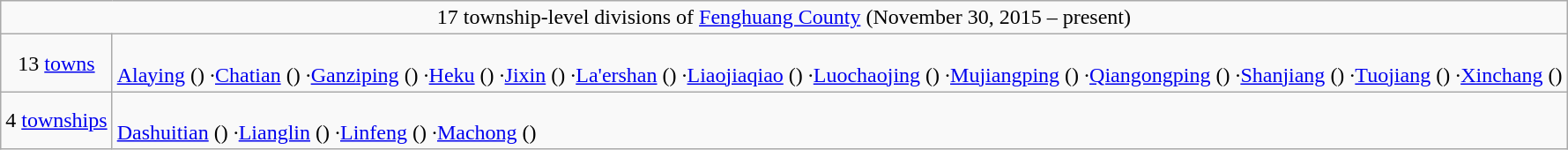<table class="wikitable">
<tr>
<td style="text-align:center;" colspan="2">17 township-level divisions of <a href='#'>Fenghuang County</a> (November 30, 2015 – present)</td>
</tr>
<tr align=left>
<td align=center>13 <a href='#'>towns</a></td>
<td><br><a href='#'>Alaying</a> ()
·<a href='#'>Chatian</a> ()
·<a href='#'>Ganziping</a> ()
·<a href='#'>Heku</a> ()
·<a href='#'>Jixin</a> ()
·<a href='#'>La'ershan</a> ()
·<a href='#'>Liaojiaqiao</a> ()
·<a href='#'>Luochaojing</a> ()
·<a href='#'>Mujiangping</a> ()
·<a href='#'>Qiangongping</a> ()
·<a href='#'>Shanjiang</a> ()
·<a href='#'>Tuojiang</a> ()
·<a href='#'>Xinchang</a> ()</td>
</tr>
<tr align=left>
<td align=center>4 <a href='#'>townships</a></td>
<td><br><a href='#'>Dashuitian</a> ()
·<a href='#'>Lianglin</a> ()
·<a href='#'>Linfeng</a> ()
·<a href='#'>Machong</a> ()</td>
</tr>
</table>
